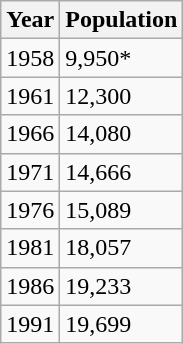<table class="wikitable">
<tr>
<th>Year</th>
<th>Population</th>
</tr>
<tr>
<td>1958</td>
<td>9,950*</td>
</tr>
<tr>
<td>1961</td>
<td>12,300</td>
</tr>
<tr>
<td>1966</td>
<td>14,080</td>
</tr>
<tr>
<td>1971</td>
<td>14,666</td>
</tr>
<tr>
<td>1976</td>
<td>15,089</td>
</tr>
<tr>
<td>1981</td>
<td>18,057</td>
</tr>
<tr>
<td>1986</td>
<td>19,233</td>
</tr>
<tr>
<td>1991</td>
<td>19,699</td>
</tr>
</table>
